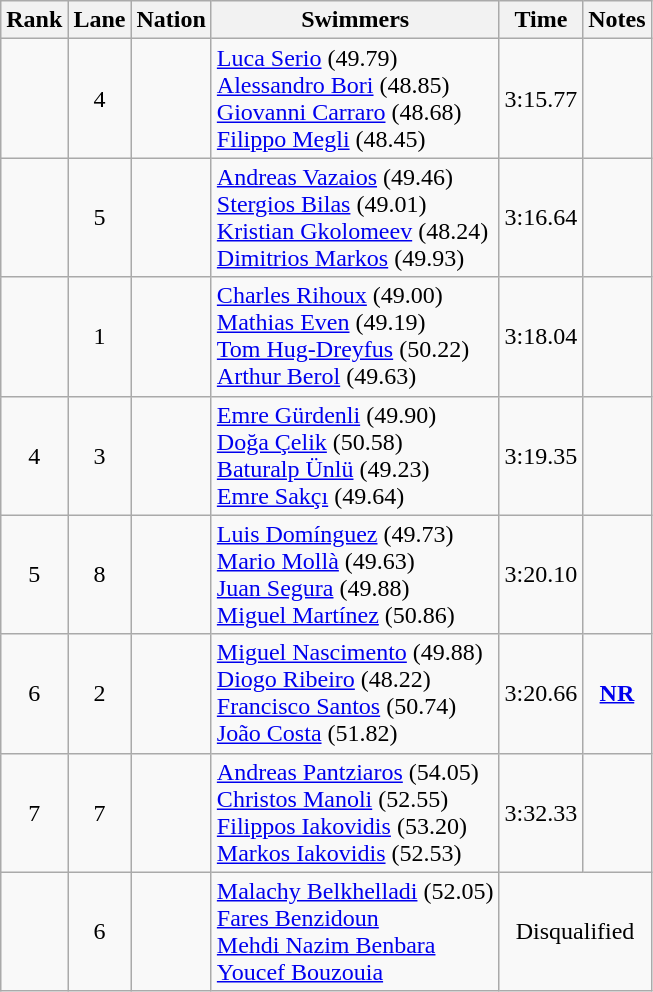<table class="wikitable sortable" style="text-align:center">
<tr>
<th>Rank</th>
<th>Lane</th>
<th>Nation</th>
<th>Swimmers</th>
<th>Time</th>
<th>Notes</th>
</tr>
<tr>
<td></td>
<td>4</td>
<td align=left></td>
<td align=left><a href='#'>Luca Serio</a> (49.79)<br><a href='#'>Alessandro Bori</a> (48.85)<br><a href='#'>Giovanni Carraro</a> (48.68)<br><a href='#'>Filippo Megli</a> (48.45)</td>
<td>3:15.77</td>
<td></td>
</tr>
<tr>
<td></td>
<td>5</td>
<td align=left></td>
<td align=left><a href='#'>Andreas Vazaios</a> (49.46)<br><a href='#'>Stergios Bilas</a> (49.01)<br><a href='#'>Kristian Gkolomeev</a> (48.24)<br><a href='#'>Dimitrios Markos</a> (49.93)</td>
<td>3:16.64</td>
<td></td>
</tr>
<tr>
<td></td>
<td>1</td>
<td align=left></td>
<td align=left><a href='#'>Charles Rihoux</a> (49.00)<br><a href='#'>Mathias Even</a> (49.19)<br><a href='#'>Tom Hug-Dreyfus</a> (50.22)<br><a href='#'>Arthur Berol</a> (49.63)</td>
<td>3:18.04</td>
<td></td>
</tr>
<tr>
<td>4</td>
<td>3</td>
<td align=left></td>
<td align=left><a href='#'>Emre Gürdenli</a> (49.90)<br><a href='#'>Doğa Çelik</a> (50.58)<br><a href='#'>Baturalp Ünlü</a> (49.23)<br><a href='#'>Emre Sakçı</a> (49.64)</td>
<td>3:19.35</td>
<td></td>
</tr>
<tr>
<td>5</td>
<td>8</td>
<td align=left></td>
<td align=left><a href='#'>Luis Domínguez</a> (49.73)<br><a href='#'>Mario Mollà</a> (49.63)<br><a href='#'>Juan Segura</a> (49.88)<br><a href='#'>Miguel Martínez</a> (50.86)</td>
<td>3:20.10</td>
<td></td>
</tr>
<tr>
<td>6</td>
<td>2</td>
<td align=left></td>
<td align=left><a href='#'>Miguel Nascimento</a> (49.88)<br><a href='#'>Diogo Ribeiro</a> (48.22)<br><a href='#'>Francisco Santos</a> (50.74)<br><a href='#'>João Costa</a> (51.82)</td>
<td>3:20.66</td>
<td><strong><a href='#'>NR</a></strong></td>
</tr>
<tr>
<td>7</td>
<td>7</td>
<td align=left></td>
<td align=left><a href='#'>Andreas Pantziaros</a> (54.05)<br><a href='#'>Christos Manoli</a> (52.55)<br><a href='#'>Filippos Iakovidis</a> (53.20)<br><a href='#'>Markos Iakovidis</a> (52.53)</td>
<td>3:32.33</td>
<td></td>
</tr>
<tr>
<td></td>
<td>6</td>
<td align=left></td>
<td align=left><a href='#'>Malachy Belkhelladi</a> (52.05)<br><a href='#'>Fares Benzidoun</a><br><a href='#'>Mehdi Nazim Benbara</a><br><a href='#'>Youcef Bouzouia</a></td>
<td colspan=2>Disqualified</td>
</tr>
</table>
